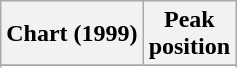<table class="wikitable sortable plainrowheaders" style="text-align:center">
<tr>
<th scope="col">Chart (1999)</th>
<th scope="col">Peak<br>position</th>
</tr>
<tr>
</tr>
<tr>
</tr>
<tr>
</tr>
<tr>
</tr>
<tr>
</tr>
<tr>
</tr>
<tr>
</tr>
<tr>
</tr>
<tr>
</tr>
<tr>
</tr>
<tr>
</tr>
</table>
